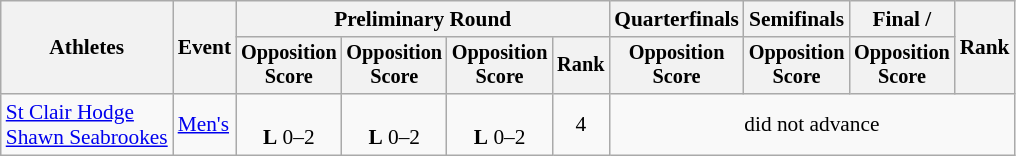<table class=wikitable style=font-size:89%;text-align:center>
<tr>
<th rowspan=2>Athletes</th>
<th rowspan=2>Event</th>
<th colspan=4>Preliminary Round</th>
<th>Quarterfinals</th>
<th>Semifinals</th>
<th>Final / </th>
<th rowspan=2>Rank</th>
</tr>
<tr style=font-size:95%>
<th>Opposition<br>Score</th>
<th>Opposition<br>Score</th>
<th>Opposition<br>Score</th>
<th>Rank</th>
<th>Opposition<br>Score</th>
<th>Opposition<br>Score</th>
<th>Opposition<br>Score</th>
</tr>
<tr align=center>
<td align=left><a href='#'>St Clair Hodge</a><br><a href='#'>Shawn Seabrookes</a></td>
<td align=left><a href='#'>Men's</a></td>
<td><br><strong>L</strong> 0–2</td>
<td><br><strong>L</strong> 0–2</td>
<td><br><strong>L</strong> 0–2</td>
<td>4</td>
<td colspan=4>did not advance</td>
</tr>
</table>
